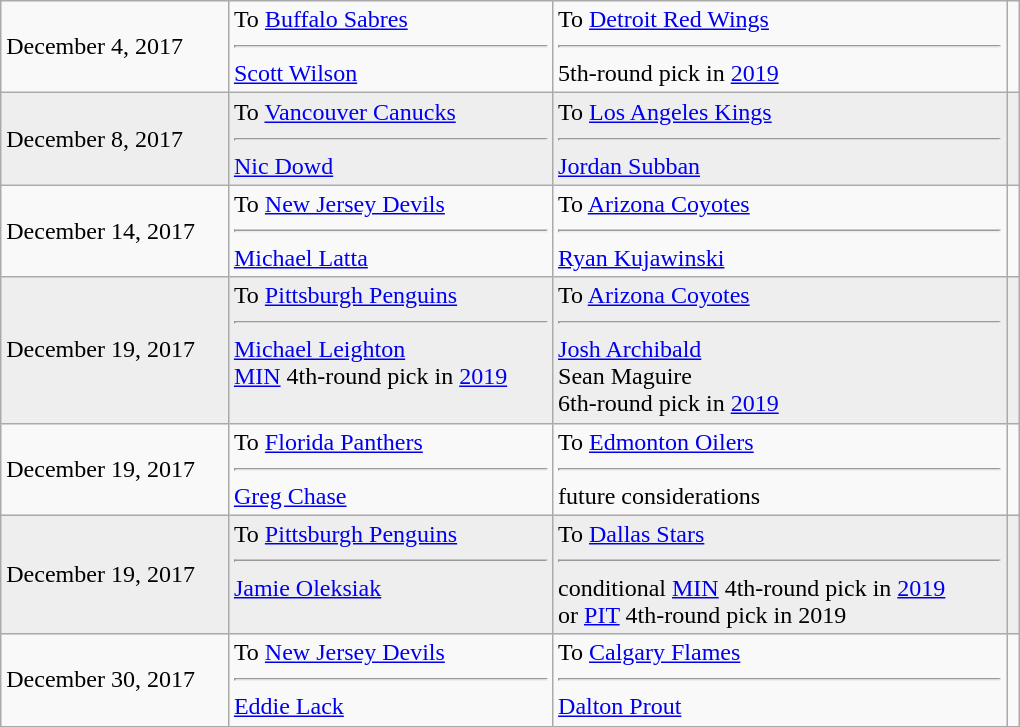<table class="wikitable" style="border:1px solid #999999; width:680px;">
<tr>
<td>December 4, 2017</td>
<td valign="top">To <a href='#'>Buffalo Sabres</a><hr><a href='#'>Scott Wilson</a></td>
<td valign="top">To <a href='#'>Detroit Red Wings</a><hr>5th-round pick in <a href='#'>2019</a></td>
<td></td>
</tr>
<tr bgcolor="eeeeee">
<td>December 8, 2017</td>
<td valign="top">To <a href='#'>Vancouver Canucks</a><hr><a href='#'>Nic Dowd</a></td>
<td valign="top">To <a href='#'>Los Angeles Kings</a><hr><a href='#'>Jordan Subban</a></td>
<td></td>
</tr>
<tr>
<td>December 14, 2017</td>
<td valign="top">To <a href='#'>New Jersey Devils</a><hr><a href='#'>Michael Latta</a></td>
<td valign="top">To <a href='#'>Arizona Coyotes</a><hr><a href='#'>Ryan Kujawinski</a></td>
<td></td>
</tr>
<tr bgcolor="eeeeee">
<td>December 19, 2017</td>
<td valign="top">To <a href='#'>Pittsburgh Penguins</a><hr><a href='#'>Michael Leighton</a><br><a href='#'>MIN</a> 4th-round pick in <a href='#'>2019</a></td>
<td valign="top">To <a href='#'>Arizona Coyotes</a><hr><a href='#'>Josh Archibald</a><br>Sean Maguire<br>6th-round pick in <a href='#'>2019</a></td>
<td></td>
</tr>
<tr>
<td>December 19, 2017</td>
<td valign="top">To <a href='#'>Florida Panthers</a><hr><a href='#'>Greg Chase</a></td>
<td valign="top">To <a href='#'>Edmonton Oilers</a><hr><span>future considerations</span></td>
<td></td>
</tr>
<tr bgcolor="eeeeee">
<td>December 19, 2017</td>
<td valign="top">To <a href='#'>Pittsburgh Penguins</a><hr><a href='#'>Jamie Oleksiak</a></td>
<td valign="top">To <a href='#'>Dallas Stars</a><hr><span>conditional</span> <a href='#'>MIN</a> 4th-round pick in <a href='#'>2019</a><br>or <a href='#'>PIT</a> 4th-round pick in 2019</td>
<td></td>
</tr>
<tr>
<td>December 30, 2017</td>
<td valign="top">To <a href='#'>New Jersey Devils</a><hr><a href='#'>Eddie Lack</a></td>
<td valign="top">To <a href='#'>Calgary Flames</a><hr><a href='#'>Dalton Prout</a></td>
<td></td>
</tr>
</table>
